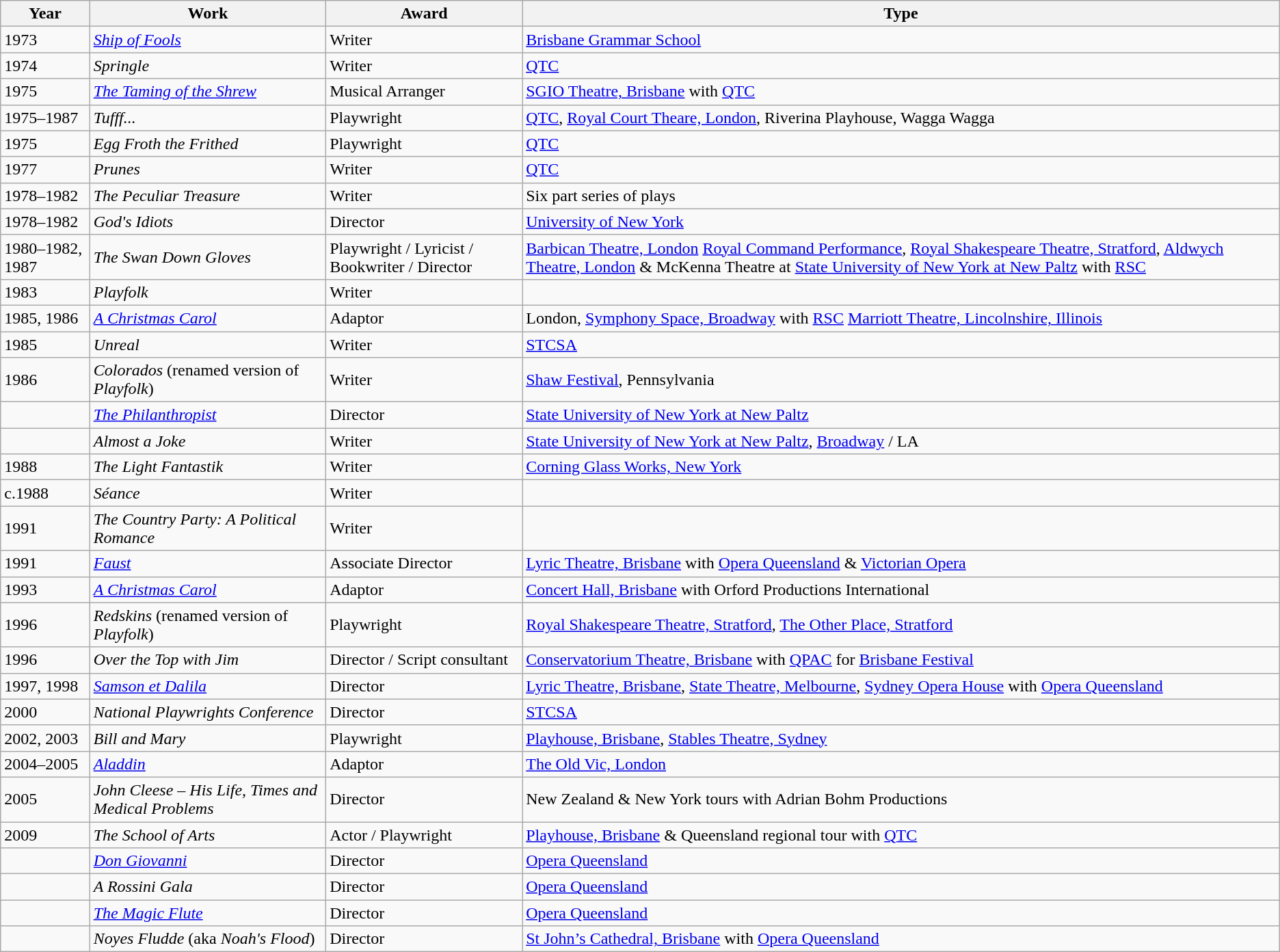<table class=wikitable>
<tr>
<th>Year</th>
<th>Work</th>
<th>Award</th>
<th>Type</th>
</tr>
<tr>
<td>1973</td>
<td><em><a href='#'>Ship of Fools</a></em></td>
<td>Writer</td>
<td><a href='#'>Brisbane Grammar School</a></td>
</tr>
<tr>
<td>1974</td>
<td><em>Springle</em></td>
<td>Writer</td>
<td><a href='#'>QTC</a></td>
</tr>
<tr>
<td>1975</td>
<td><em><a href='#'>The Taming of the Shrew</a></em></td>
<td>Musical Arranger</td>
<td><a href='#'>SGIO Theatre, Brisbane</a> with <a href='#'>QTC</a></td>
</tr>
<tr>
<td>1975–1987</td>
<td><em>Tufff...</em></td>
<td>Playwright</td>
<td><a href='#'>QTC</a>, <a href='#'>Royal Court Theare, London</a>, Riverina Playhouse, Wagga Wagga</td>
</tr>
<tr>
<td>1975</td>
<td><em>Egg Froth the Frithed</em></td>
<td>Playwright</td>
<td><a href='#'>QTC</a></td>
</tr>
<tr>
<td>1977</td>
<td><em>Prunes</em></td>
<td>Writer</td>
<td><a href='#'>QTC</a></td>
</tr>
<tr>
<td>1978–1982</td>
<td><em>The Peculiar Treasure</em></td>
<td>Writer</td>
<td>Six part series of plays</td>
</tr>
<tr>
<td>1978–1982</td>
<td><em>God's Idiots</em></td>
<td>Director</td>
<td><a href='#'>University of New York</a></td>
</tr>
<tr>
<td>1980–1982, 1987</td>
<td><em>The Swan Down Gloves</em></td>
<td>Playwright / Lyricist / Bookwriter / Director</td>
<td><a href='#'>Barbican Theatre, London</a> <a href='#'>Royal Command Performance</a>, <a href='#'>Royal Shakespeare Theatre, Stratford</a>, <a href='#'>Aldwych Theatre, London</a> & McKenna Theatre at <a href='#'>State University of New York at New Paltz</a> with <a href='#'>RSC</a></td>
</tr>
<tr>
<td>1983</td>
<td><em>Playfolk</em></td>
<td>Writer</td>
<td></td>
</tr>
<tr>
<td>1985, 1986</td>
<td><em><a href='#'>A Christmas Carol</a></em></td>
<td>Adaptor</td>
<td>London, <a href='#'>Symphony Space, Broadway</a> with <a href='#'>RSC</a> <a href='#'>Marriott Theatre, Lincolnshire, Illinois</a></td>
</tr>
<tr>
<td>1985</td>
<td><em>Unreal</em></td>
<td>Writer</td>
<td><a href='#'>STCSA</a></td>
</tr>
<tr>
<td>1986</td>
<td><em>Colorados</em> (renamed version of <em>Playfolk</em>)</td>
<td>Writer</td>
<td><a href='#'>Shaw Festival</a>, Pennsylvania</td>
</tr>
<tr>
<td></td>
<td><em><a href='#'>The Philanthropist</a></em></td>
<td>Director</td>
<td><a href='#'>State University of New York at New Paltz</a></td>
</tr>
<tr>
<td></td>
<td><em>Almost a Joke</em></td>
<td>Writer</td>
<td><a href='#'>State University of New York at New Paltz</a>, <a href='#'>Broadway</a> / LA</td>
</tr>
<tr>
<td>1988</td>
<td><em>The Light Fantastik</em></td>
<td>Writer</td>
<td><a href='#'>Corning Glass Works, New York</a></td>
</tr>
<tr>
<td>c.1988</td>
<td><em>Séance</em></td>
<td>Writer</td>
<td></td>
</tr>
<tr>
<td>1991</td>
<td><em>The Country Party: A Political Romance</em></td>
<td>Writer</td>
<td></td>
</tr>
<tr>
<td>1991</td>
<td><em><a href='#'>Faust</a></em></td>
<td>Associate Director</td>
<td><a href='#'>Lyric Theatre, Brisbane</a> with <a href='#'>Opera Queensland</a> & <a href='#'>Victorian Opera</a></td>
</tr>
<tr>
<td>1993</td>
<td><em><a href='#'>A Christmas Carol</a></em></td>
<td>Adaptor</td>
<td><a href='#'>Concert Hall, Brisbane</a> with Orford Productions International</td>
</tr>
<tr>
<td>1996</td>
<td><em>Redskins</em> (renamed version of <em>Playfolk</em>)</td>
<td>Playwright</td>
<td><a href='#'>Royal Shakespeare Theatre, Stratford</a>, <a href='#'>The Other Place, Stratford</a></td>
</tr>
<tr>
<td>1996</td>
<td><em>Over the Top with Jim</em></td>
<td>Director / Script consultant</td>
<td><a href='#'>Conservatorium Theatre, Brisbane</a> with <a href='#'>QPAC</a> for <a href='#'>Brisbane Festival</a></td>
</tr>
<tr>
<td>1997, 1998</td>
<td><em><a href='#'>Samson et Dalila</a></em></td>
<td>Director</td>
<td><a href='#'>Lyric Theatre, Brisbane</a>, <a href='#'>State Theatre, Melbourne</a>, <a href='#'>Sydney Opera House</a> with <a href='#'>Opera Queensland</a></td>
</tr>
<tr>
<td>2000</td>
<td><em>National Playwrights Conference</em></td>
<td>Director</td>
<td><a href='#'>STCSA</a></td>
</tr>
<tr>
<td>2002, 2003</td>
<td><em>Bill and Mary</em></td>
<td>Playwright</td>
<td><a href='#'>Playhouse, Brisbane</a>, <a href='#'>Stables Theatre, Sydney</a></td>
</tr>
<tr>
<td>2004–2005</td>
<td><em><a href='#'>Aladdin</a></em></td>
<td>Adaptor</td>
<td><a href='#'>The Old Vic, London</a></td>
</tr>
<tr>
<td>2005</td>
<td><em>John Cleese – His Life, Times and Medical Problems</em></td>
<td>Director</td>
<td>New Zealand & New York tours with Adrian Bohm Productions</td>
</tr>
<tr>
<td>2009</td>
<td><em>The School of Arts</em></td>
<td>Actor / Playwright</td>
<td><a href='#'>Playhouse, Brisbane</a> & Queensland regional tour with <a href='#'>QTC</a></td>
</tr>
<tr>
<td></td>
<td><em><a href='#'>Don Giovanni</a></em></td>
<td>Director</td>
<td><a href='#'>Opera Queensland</a></td>
</tr>
<tr>
<td></td>
<td><em>A Rossini Gala</em></td>
<td>Director</td>
<td><a href='#'>Opera Queensland</a></td>
</tr>
<tr>
<td></td>
<td><em><a href='#'>The Magic Flute</a></em></td>
<td>Director</td>
<td><a href='#'>Opera Queensland</a></td>
</tr>
<tr>
<td></td>
<td><em>Noyes Fludde</em> (aka <em>Noah's Flood</em>)</td>
<td>Director</td>
<td><a href='#'>St John’s Cathedral, Brisbane</a> with <a href='#'>Opera Queensland</a></td>
</tr>
</table>
